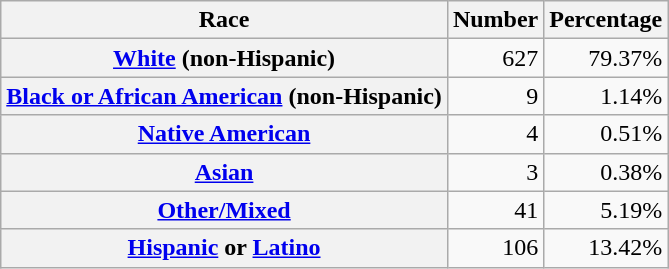<table class="wikitable" style="text-align:right">
<tr>
<th scope="col">Race</th>
<th scope="col">Number</th>
<th scope="col">Percentage</th>
</tr>
<tr>
<th scope="row"><a href='#'>White</a> (non-Hispanic)</th>
<td>627</td>
<td>79.37%</td>
</tr>
<tr>
<th scope="row"><a href='#'>Black or African American</a> (non-Hispanic)</th>
<td>9</td>
<td>1.14%</td>
</tr>
<tr>
<th scope="row"><a href='#'>Native American</a></th>
<td>4</td>
<td>0.51%</td>
</tr>
<tr>
<th scope="row"><a href='#'>Asian</a></th>
<td>3</td>
<td>0.38%</td>
</tr>
<tr>
<th scope="row"><a href='#'>Other/Mixed</a></th>
<td>41</td>
<td>5.19%</td>
</tr>
<tr>
<th scope="row"><a href='#'>Hispanic</a> or <a href='#'>Latino</a></th>
<td>106</td>
<td>13.42%</td>
</tr>
</table>
